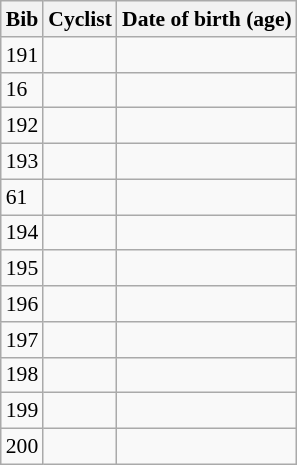<table class="wikitable sortable" style="font-size:90%;">
<tr>
<th>Bib</th>
<th>Cyclist</th>
<th>Date of birth (age)</th>
</tr>
<tr>
<td>191</td>
<td></td>
<td></td>
</tr>
<tr>
<td>16</td>
<td></td>
<td></td>
</tr>
<tr>
<td>192</td>
<td></td>
<td></td>
</tr>
<tr>
<td>193</td>
<td></td>
<td></td>
</tr>
<tr>
<td>61</td>
<td></td>
<td></td>
</tr>
<tr>
<td>194</td>
<td></td>
<td></td>
</tr>
<tr>
<td>195</td>
<td></td>
<td></td>
</tr>
<tr>
<td>196</td>
<td></td>
<td></td>
</tr>
<tr>
<td>197</td>
<td></td>
<td></td>
</tr>
<tr>
<td>198</td>
<td></td>
<td></td>
</tr>
<tr>
<td>199</td>
<td></td>
<td></td>
</tr>
<tr>
<td>200</td>
<td></td>
<td></td>
</tr>
</table>
